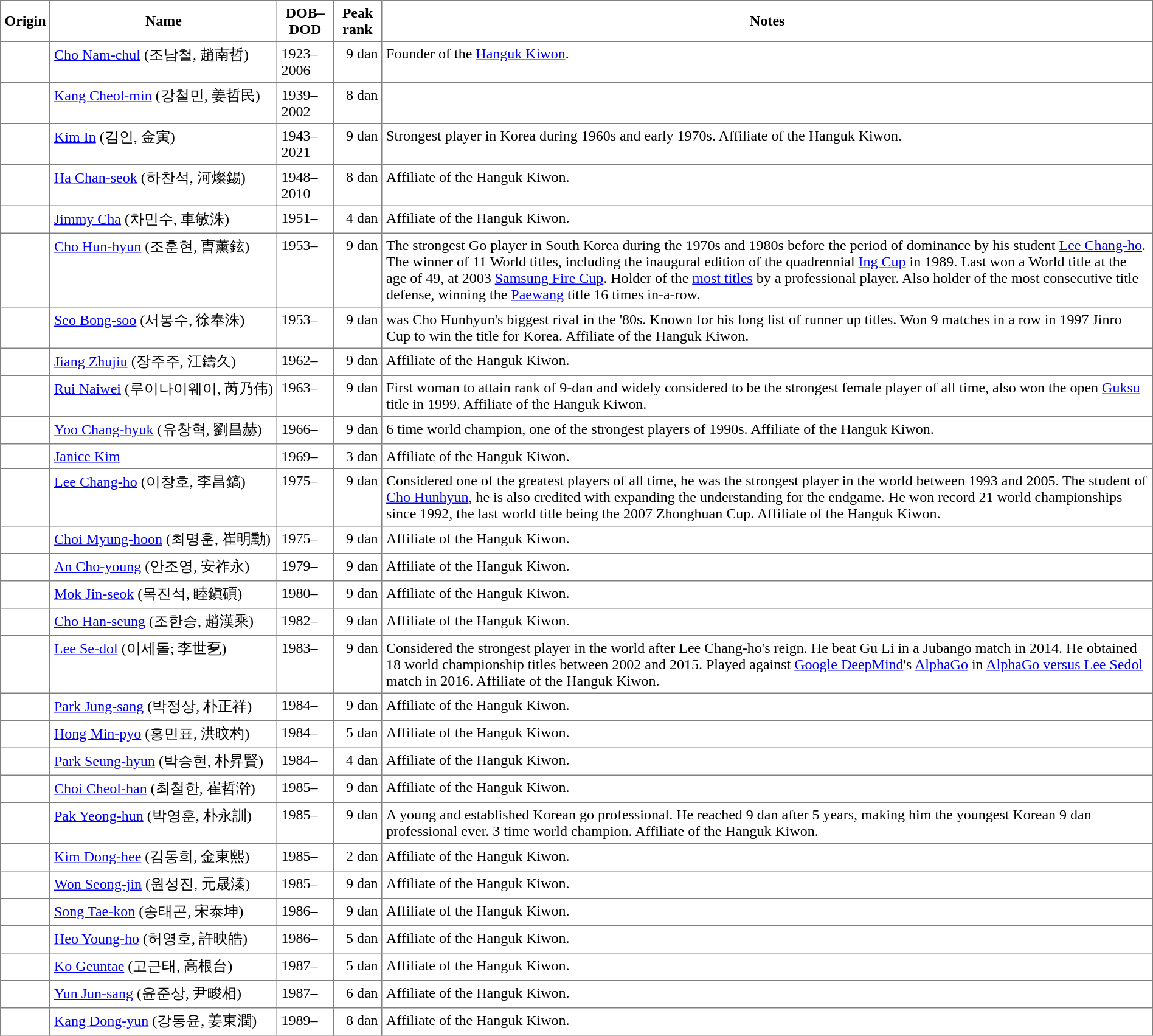<table class="toccolours" border="1" cellpadding="4" cellspacing="0" style="border-collapse: collapse; margin:0;">
<tr>
<th>Origin</th>
<th>Name</th>
<th>DOB–DOD</th>
<th>Peak rank</th>
<th>Notes</th>
</tr>
<tr valign="top">
<td></td>
<td style="white-space:nowrap"><a href='#'>Cho Nam-chul</a> (조남철, 趙南哲)</td>
<td>1923–2006</td>
<td align="right" style="white-space:nowrap">9 dan</td>
<td>Founder of the <a href='#'>Hanguk Kiwon</a>.</td>
</tr>
<tr valign="top">
<td></td>
<td style="white-space:nowrap"><a href='#'>Kang Cheol-min</a> (강철민, 姜哲民)</td>
<td>1939–2002</td>
<td align="right" style="white-space:nowrap">8 dan</td>
<td></td>
</tr>
<tr valign="top">
<td></td>
<td style="white-space:nowrap"><a href='#'>Kim In</a> (김인, 金寅)</td>
<td>1943–2021</td>
<td align="right" style="white-space:nowrap">9 dan</td>
<td>Strongest player in Korea during 1960s and early 1970s. Affiliate of the Hanguk Kiwon.</td>
</tr>
<tr valign="top">
<td></td>
<td style="white-space:nowrap"><a href='#'>Ha Chan-seok</a> (하찬석, 河燦錫)</td>
<td>1948–2010</td>
<td align="right" style="white-space:nowrap">8 dan</td>
<td>Affiliate of the Hanguk Kiwon.</td>
</tr>
<tr valign="top">
<td></td>
<td style="white-space:nowrap"><a href='#'>Jimmy Cha</a> (차민수, 車敏洙)</td>
<td>1951–</td>
<td align="right" style="white-space:nowrap">4 dan</td>
<td>Affiliate of the Hanguk Kiwon.</td>
</tr>
<tr valign="top">
<td></td>
<td style="white-space:nowrap"><a href='#'>Cho Hun-hyun</a> (조훈현, 曺薰鉉)</td>
<td>1953–</td>
<td align="right" style="white-space:nowrap">9 dan</td>
<td>The strongest Go player in South Korea during the 1970s and 1980s before the period of dominance by his student <a href='#'>Lee Chang-ho</a>. The winner of 11 World titles, including the inaugural edition of the quadrennial <a href='#'>Ing Cup</a> in 1989. Last won a World title at the age of 49, at 2003 <a href='#'>Samsung Fire Cup</a>. Holder of the <a href='#'>most titles</a> by a professional player. Also holder of the most consecutive title defense, winning the <a href='#'>Paewang</a> title 16 times in-a-row.</td>
</tr>
<tr valign="top">
<td></td>
<td style="white-space:nowrap"><a href='#'>Seo Bong-soo</a> (서봉수, 徐奉洙)</td>
<td>1953–</td>
<td align="right" style="white-space:nowrap">9 dan</td>
<td>was Cho Hunhyun's biggest rival in the '80s. Known for his long list of runner up titles. Won 9 matches in a row in 1997 Jinro Cup to win the title for Korea. Affiliate of the Hanguk Kiwon.</td>
</tr>
<tr valign="top">
<td></td>
<td style="white-space:nowrap"><a href='#'>Jiang Zhujiu</a> (장주주, 江鑄久)</td>
<td>1962–</td>
<td align="right" style="white-space:nowrap">9 dan</td>
<td>Affiliate of the Hanguk Kiwon.</td>
</tr>
<tr valign="top">
<td></td>
<td style="white-space:nowrap"><a href='#'>Rui Naiwei</a> (루이나이웨이, 芮乃伟)</td>
<td>1963–</td>
<td align="right" style="white-space:nowrap">9 dan</td>
<td>First woman to attain rank of 9-dan and widely considered to be the strongest female player of all time, also won the open <a href='#'>Guksu</a> title in 1999. Affiliate of the Hanguk Kiwon.</td>
</tr>
<tr valign="top">
<td></td>
<td style="white-space:nowrap"><a href='#'>Yoo Chang-hyuk</a> (유창혁, 劉昌赫)</td>
<td>1966–</td>
<td align="right" style="white-space:nowrap">9 dan</td>
<td>6 time world champion, one of the strongest players of 1990s. Affiliate of the Hanguk Kiwon.</td>
</tr>
<tr valign="top">
<td></td>
<td style="white-space:nowrap"><a href='#'>Janice Kim</a></td>
<td>1969–</td>
<td align="right" style="white-space:nowrap">3 dan</td>
<td>Affiliate of the Hanguk Kiwon.</td>
</tr>
<tr valign="top">
<td></td>
<td style="white-space:nowrap"><a href='#'>Lee Chang-ho</a> (이창호, 李昌鎬)</td>
<td>1975–</td>
<td align="right" style="white-space:nowrap">9 dan</td>
<td>Considered one of the greatest players of all time, he was the strongest player in the world between 1993 and 2005. The student of <a href='#'>Cho Hunhyun</a>, he is also credited with expanding the understanding for the endgame. He won record 21 world championships since 1992, the last world title being the 2007 Zhonghuan Cup. Affiliate of the Hanguk Kiwon.</td>
</tr>
<tr valign="top">
<td></td>
<td style="white-space:nowrap"><a href='#'>Choi Myung-hoon</a> (최명훈, 崔明勳)</td>
<td>1975–</td>
<td align="right" style="white-space:nowrap">9 dan</td>
<td>Affiliate of the Hanguk Kiwon.</td>
</tr>
<tr valign="top">
<td></td>
<td style="white-space:nowrap"><a href='#'>An Cho-young</a> (안조영, 安祚永)</td>
<td>1979–</td>
<td align="right" style="white-space:nowrap">9 dan</td>
<td>Affiliate of the Hanguk Kiwon.</td>
</tr>
<tr valign="top">
<td></td>
<td style="white-space:nowrap"><a href='#'>Mok Jin-seok</a> (목진석, 睦鎭碩)</td>
<td>1980–</td>
<td align="right" style="white-space:nowrap">9 dan</td>
<td>Affiliate of the Hanguk Kiwon.</td>
</tr>
<tr valign="top">
<td></td>
<td style="white-space:nowrap"><a href='#'>Cho Han-seung</a> (조한승, 趙漢乘)</td>
<td>1982–</td>
<td align="right" style="white-space:nowrap">9 dan</td>
<td>Affiliate of the Hanguk Kiwon.</td>
</tr>
<tr valign="top">
<td></td>
<td style="white-space:nowrap"><a href='#'>Lee Se-dol</a> (이세돌; 李世乭)</td>
<td>1983–</td>
<td align="right" style="white-space:nowrap">9 dan</td>
<td>Considered the strongest player in the world after Lee Chang-ho's reign. He beat Gu Li in a Jubango match in 2014. He obtained 18 world championship titles between 2002 and 2015. Played against <a href='#'>Google DeepMind</a>'s <a href='#'>AlphaGo</a> in <a href='#'>AlphaGo versus Lee Sedol</a> match in 2016. Affiliate of the Hanguk Kiwon.</td>
</tr>
<tr valign="top">
<td></td>
<td style="white-space:nowrap"><a href='#'>Park Jung-sang</a> (박정상, 朴正祥)</td>
<td>1984–</td>
<td align="right" style="white-space:nowrap">9 dan</td>
<td>Affiliate of the Hanguk Kiwon.</td>
</tr>
<tr valign="top">
<td></td>
<td style="white-space:nowrap"><a href='#'>Hong Min-pyo</a> (홍민표, 洪旼杓)</td>
<td>1984–</td>
<td align="right" style="white-space:nowrap">5 dan</td>
<td>Affiliate of the Hanguk Kiwon.</td>
</tr>
<tr valign="top">
<td></td>
<td style="white-space:nowrap"><a href='#'>Park Seung-hyun</a> (박승현, 朴昇賢)</td>
<td>1984–</td>
<td align="right" style="white-space:nowrap">4 dan</td>
<td>Affiliate of the Hanguk Kiwon.</td>
</tr>
<tr valign="top">
<td></td>
<td style="white-space:nowrap"><a href='#'>Choi Cheol-han</a> (최철한, 崔哲澣)</td>
<td>1985–</td>
<td align="right" style="white-space:nowrap">9 dan</td>
<td>Affiliate of the Hanguk Kiwon.</td>
</tr>
<tr valign="top">
<td></td>
<td style="white-space:nowrap"><a href='#'>Pak Yeong-hun</a> (박영훈, 朴永訓)</td>
<td>1985–</td>
<td align="right" style="white-space:nowrap">9 dan</td>
<td>A young and established Korean go professional. He reached 9 dan after 5 years, making him the youngest Korean 9 dan professional ever. 3 time world champion. Affiliate of the Hanguk Kiwon.</td>
</tr>
<tr valign="top">
<td></td>
<td style="white-space:nowrap"><a href='#'>Kim Dong-hee</a> (김동희, 金東熙)</td>
<td>1985–</td>
<td align="right" style="white-space:nowrap">2 dan</td>
<td>Affiliate of the Hanguk Kiwon.</td>
</tr>
<tr valign="top">
<td></td>
<td style="white-space:nowrap"><a href='#'>Won Seong-jin</a> (원성진, 元晟溱)</td>
<td>1985–</td>
<td align="right" style="white-space:nowrap">9 dan</td>
<td>Affiliate of the Hanguk Kiwon.</td>
</tr>
<tr valign="top">
<td></td>
<td style="white-space:nowrap"><a href='#'>Song Tae-kon</a> (송태곤, 宋泰坤)</td>
<td>1986–</td>
<td align="right" style="white-space:nowrap">9 dan</td>
<td>Affiliate of the Hanguk Kiwon.</td>
</tr>
<tr valign="top">
<td></td>
<td style="white-space:nowrap"><a href='#'>Heo Young-ho</a> (허영호, 許映皓)</td>
<td>1986–</td>
<td align="right" style="white-space:nowrap">5 dan</td>
<td>Affiliate of the Hanguk Kiwon.</td>
</tr>
<tr valign="top">
<td></td>
<td style="white-space:nowrap"><a href='#'>Ko Geuntae</a> (고근태, 高根台)</td>
<td>1987–</td>
<td align="right" style="white-space:nowrap">5 dan</td>
<td>Affiliate of the Hanguk Kiwon.</td>
</tr>
<tr valign="top">
<td></td>
<td style="white-space:nowrap"><a href='#'>Yun Jun-sang</a> (윤준상, 尹畯相)</td>
<td>1987–</td>
<td align="right" style="white-space:nowrap">6 dan</td>
<td>Affiliate of the Hanguk Kiwon.</td>
</tr>
<tr valign="top">
<td></td>
<td style="white-space:nowrap"><a href='#'>Kang Dong-yun</a> (강동윤, 姜東潤)</td>
<td>1989–</td>
<td align="right" style="white-space:nowrap">8 dan</td>
<td>Affiliate of the Hanguk Kiwon.</td>
</tr>
</table>
